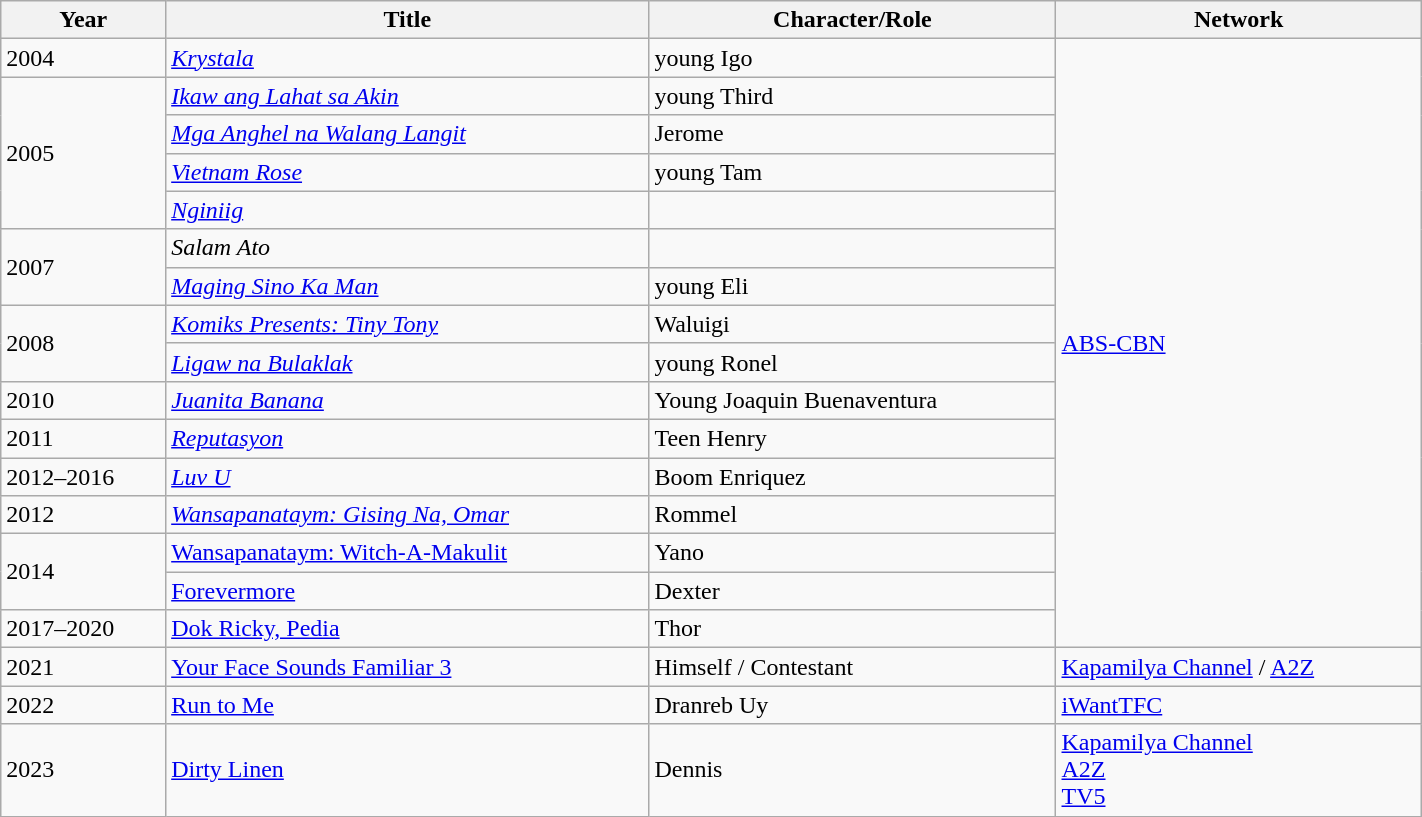<table class="wikitable sortable" width=75% style-align=center;>
<tr>
<th>Year</th>
<th>Title</th>
<th>Character/Role</th>
<th>Network</th>
</tr>
<tr>
<td>2004</td>
<td><em><a href='#'>Krystala</a></em></td>
<td>young Igo</td>
<td rowspan=16><a href='#'>ABS-CBN</a></td>
</tr>
<tr>
<td rowspan=4>2005</td>
<td><em><a href='#'>Ikaw ang Lahat sa Akin</a></em></td>
<td>young Third</td>
</tr>
<tr>
<td><em><a href='#'>Mga Anghel na Walang Langit</a></em></td>
<td>Jerome</td>
</tr>
<tr>
<td><em><a href='#'>Vietnam Rose</a></em></td>
<td>young Tam</td>
</tr>
<tr>
<td><em><a href='#'>Nginiig</a></em></td>
<td></td>
</tr>
<tr>
<td rowspan=2>2007</td>
<td><em>Salam Ato</em></td>
<td></td>
</tr>
<tr>
<td><em><a href='#'>Maging Sino Ka Man</a></em></td>
<td>young Eli</td>
</tr>
<tr>
<td rowspan=2>2008</td>
<td><em><a href='#'>Komiks Presents: Tiny Tony</a></em></td>
<td>Waluigi</td>
</tr>
<tr>
<td><em><a href='#'>Ligaw na Bulaklak</a></em></td>
<td>young Ronel</td>
</tr>
<tr>
<td>2010</td>
<td><em><a href='#'>Juanita Banana</a></em></td>
<td>Young Joaquin Buenaventura</td>
</tr>
<tr>
<td>2011</td>
<td><em><a href='#'>Reputasyon</a></em></td>
<td>Teen Henry</td>
</tr>
<tr>
<td>2012–2016</td>
<td><em><a href='#'>Luv U</a></em></td>
<td>Boom Enriquez</td>
</tr>
<tr>
<td>2012</td>
<td><em><a href='#'> Wansapanataym: Gising Na, Omar</a></td>
<td>Rommel</td>
</tr>
<tr>
<td rowspan=2>2014</td>
<td></em><a href='#'> Wansapanataym: Witch-A-Makulit</a><em></td>
<td>Yano</td>
</tr>
<tr>
<td></em><a href='#'>Forevermore</a><em></td>
<td>Dexter</td>
</tr>
<tr>
<td>2017–2020</td>
<td></em><a href='#'>Dok Ricky, Pedia</a><em></td>
<td>Thor</td>
</tr>
<tr>
<td>2021</td>
<td></em><a href='#'>Your Face Sounds Familiar 3</a><em></td>
<td>Himself / Contestant</td>
<td><a href='#'>Kapamilya Channel</a> / <a href='#'>A2Z</a></td>
</tr>
<tr>
<td>2022</td>
<td></em><a href='#'>Run to Me</a><em></td>
<td>Dranreb Uy</td>
<td><a href='#'>iWantTFC</a></td>
</tr>
<tr>
<td>2023</td>
<td></em><a href='#'>Dirty Linen</a><em></td>
<td>Dennis</td>
<td><a href='#'>Kapamilya Channel</a> <br> <a href='#'>A2Z</a> <br> <a href='#'>TV5</a></td>
</tr>
</table>
